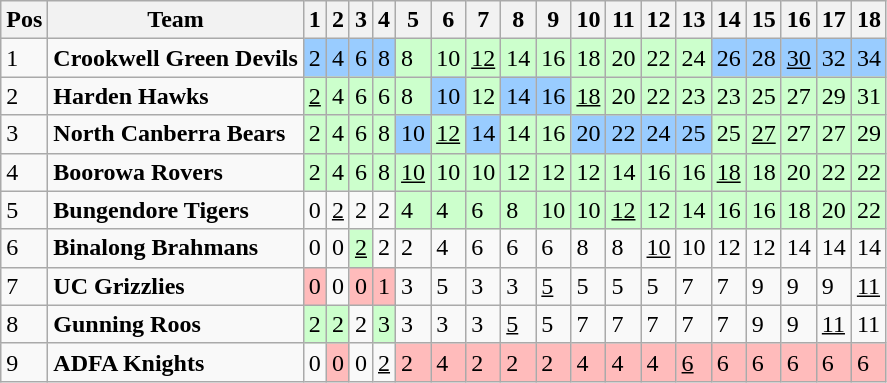<table class="wikitable">
<tr>
<th>Pos</th>
<th>Team</th>
<th>1</th>
<th>2</th>
<th>3</th>
<th>4</th>
<th>5</th>
<th>6</th>
<th>7</th>
<th>8</th>
<th>9</th>
<th>10</th>
<th>11</th>
<th>12</th>
<th>13</th>
<th>14</th>
<th>15</th>
<th>16</th>
<th>17</th>
<th>18</th>
</tr>
<tr>
<td>1</td>
<td> <strong>Crookwell Green Devils</strong></td>
<td style="background:#99ccff;">2</td>
<td style="background:#99ccff;">4</td>
<td style="background:#99ccff;">6</td>
<td style="background:#99ccff;">8</td>
<td style="background:#ccffcc;">8</td>
<td style="background:#ccffcc;">10</td>
<td style="background:#ccffcc;"><u>12</u></td>
<td style="background:#ccffcc;">14</td>
<td style="background:#ccffcc;">16</td>
<td style="background:#ccffcc;">18</td>
<td style="background:#ccffcc;">20</td>
<td style="background:#ccffcc;">22</td>
<td style="background:#ccffcc;">24</td>
<td style="background:#99ccff;">26</td>
<td style="background:#99ccff;">28</td>
<td style="background:#99ccff;"><u>30</u></td>
<td style="background:#99ccff;">32</td>
<td style="background:#99ccff;">34</td>
</tr>
<tr>
<td>2</td>
<td> <strong>Harden Hawks</strong></td>
<td style="background:#ccffcc;"><u>2</u></td>
<td style="background:#ccffcc;">4</td>
<td style="background:#ccffcc;">6</td>
<td style="background:#ccffcc;">6</td>
<td style="background:#ccffcc;">8</td>
<td style="background:#99ccff;">10</td>
<td style="background:#ccffcc;">12</td>
<td style="background:#99ccff;">14</td>
<td style="background:#99ccff;">16</td>
<td style="background:#ccffcc;"><u>18</u></td>
<td style="background:#ccffcc;">20</td>
<td style="background:#ccffcc;">22</td>
<td style="background:#ccffcc;">23</td>
<td style="background:#ccffcc;">23</td>
<td style="background:#ccffcc;">25</td>
<td style="background:#ccffcc;">27</td>
<td style="background:#ccffcc;">29</td>
<td style="background:#ccffcc;">31</td>
</tr>
<tr>
<td>3</td>
<td> <strong>North Canberra Bears</strong></td>
<td style="background:#ccffcc;">2</td>
<td style="background:#ccffcc;">4</td>
<td style="background:#ccffcc;">6</td>
<td style="background:#ccffcc;">8</td>
<td style="background:#99ccff;">10</td>
<td style="background:#ccffcc;"><u>12</u></td>
<td style="background:#99ccff;">14</td>
<td style="background:#ccffcc;">14</td>
<td style="background:#ccffcc;">16</td>
<td style="background:#99ccff;">20</td>
<td style="background:#99ccff;">22</td>
<td style="background:#99ccff;">24</td>
<td style="background:#99ccff;">25</td>
<td style="background:#ccffcc;">25</td>
<td style="background:#ccffcc;"><u>27</u></td>
<td style="background:#ccffcc;">27</td>
<td style="background:#ccffcc;">27</td>
<td style="background:#ccffcc;">29</td>
</tr>
<tr>
<td>4</td>
<td> <strong>Boorowa Rovers</strong></td>
<td style="background:#ccffcc;">2</td>
<td style="background:#ccffcc;">4</td>
<td style="background:#ccffcc;">6</td>
<td style="background:#ccffcc;">8</td>
<td style="background:#ccffcc;"><u>10</u></td>
<td style="background:#ccffcc;">10</td>
<td style="background:#ccffcc;">10</td>
<td style="background:#ccffcc;">12</td>
<td style="background:#ccffcc;">12</td>
<td style="background:#ccffcc;">12</td>
<td style="background:#ccffcc;">14</td>
<td style="background:#ccffcc;">16</td>
<td style="background:#ccffcc;">16</td>
<td style="background:#ccffcc;"><u>18</u></td>
<td style="background:#ccffcc;">18</td>
<td style="background:#ccffcc;">20</td>
<td style="background:#ccffcc;">22</td>
<td style="background:#ccffcc;">22</td>
</tr>
<tr>
<td>5</td>
<td> <strong>Bungendore Tigers</strong></td>
<td>0</td>
<td><u>2</u></td>
<td>2</td>
<td>2</td>
<td style="background:#ccffcc;">4</td>
<td style="background:#ccffcc;">4</td>
<td style="background:#ccffcc;">6</td>
<td style="background:#ccffcc;">8</td>
<td style="background:#ccffcc;">10</td>
<td style="background:#ccffcc;">10</td>
<td style="background:#ccffcc;"><u>12</u></td>
<td style="background:#ccffcc;">12</td>
<td style="background:#ccffcc;">14</td>
<td style="background:#ccffcc;">16</td>
<td style="background:#ccffcc;">16</td>
<td style="background:#ccffcc;">18</td>
<td style="background:#ccffcc;">20</td>
<td style="background:#ccffcc;">22</td>
</tr>
<tr>
<td>6</td>
<td> <strong>Binalong Brahmans</strong></td>
<td>0</td>
<td>0</td>
<td style="background:#ccffcc;"><u>2</u></td>
<td>2</td>
<td>2</td>
<td>4</td>
<td>6</td>
<td>6</td>
<td>6</td>
<td>8</td>
<td>8</td>
<td><u>10</u></td>
<td>10</td>
<td>12</td>
<td>12</td>
<td>14</td>
<td>14</td>
<td>14</td>
</tr>
<tr>
<td>7</td>
<td> <strong>UC Grizzlies</strong></td>
<td style="background:#ffbbbb;">0</td>
<td>0</td>
<td style="background:#ffbbbb;">0</td>
<td style="background:#ffbbbb;">1</td>
<td>3</td>
<td>5</td>
<td>3</td>
<td>3</td>
<td><u>5</u></td>
<td>5</td>
<td>5</td>
<td>5</td>
<td>7</td>
<td>7</td>
<td>9</td>
<td>9</td>
<td>9</td>
<td><u>11</u></td>
</tr>
<tr>
<td>8</td>
<td> <strong>Gunning Roos</strong></td>
<td style="background:#ccffcc;">2</td>
<td style="background:#ccffcc;">2</td>
<td>2</td>
<td style="background:#ccffcc;">3</td>
<td>3</td>
<td>3</td>
<td>3</td>
<td><u>5</u></td>
<td>5</td>
<td>7</td>
<td>7</td>
<td>7</td>
<td>7</td>
<td>7</td>
<td>9</td>
<td>9</td>
<td><u>11</u></td>
<td>11</td>
</tr>
<tr>
<td>9</td>
<td> <strong>ADFA Knights</strong></td>
<td>0</td>
<td style="background:#ffbbbb;">0</td>
<td>0</td>
<td><u>2</u></td>
<td style="background:#ffbbbb;">2</td>
<td style="background:#ffbbbb;">4</td>
<td style="background:#ffbbbb;">2</td>
<td style="background:#ffbbbb;">2</td>
<td style="background:#ffbbbb;">2</td>
<td style="background:#ffbbbb;">4</td>
<td style="background:#ffbbbb;">4</td>
<td style="background:#ffbbbb;">4</td>
<td style="background:#ffbbbb;"><u>6</u></td>
<td style="background:#ffbbbb;">6</td>
<td style="background:#ffbbbb;">6</td>
<td style="background:#ffbbbb;">6</td>
<td style="background:#ffbbbb;">6</td>
<td style="background:#ffbbbb;">6</td>
</tr>
</table>
